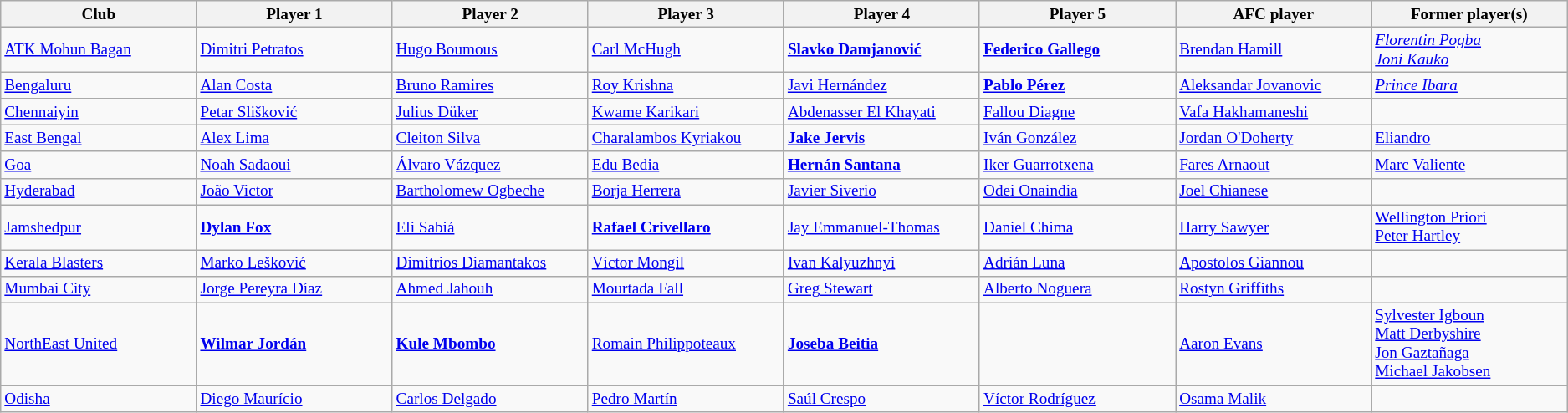<table class="wikitable" style="text-align: left; font-size:80%">
<tr>
<th scope=col style="width:150px;">Club</th>
<th scope=col style="width:150px;">Player 1</th>
<th scope=col style="width:150px;">Player 2</th>
<th scope=col style="width:150px;">Player 3</th>
<th scope=col style="width:150px;">Player 4</th>
<th scope=col style="width:150px;">Player 5</th>
<th scope=col style="width:150px;">AFC player</th>
<th scope=col style="width:150px;">Former player(s)</th>
</tr>
<tr>
<td><a href='#'>ATK Mohun Bagan</a></td>
<td> <a href='#'>Dimitri Petratos</a></td>
<td> <a href='#'>Hugo Boumous</a></td>
<td> <a href='#'>Carl McHugh</a></td>
<td> <strong><a href='#'>Slavko Damjanović</a></strong></td>
<td> <strong><a href='#'>Federico Gallego</a></strong></td>
<td> <a href='#'>Brendan Hamill</a></td>
<td> <em><a href='#'>Florentin Pogba</a></em><br> <em><a href='#'>Joni Kauko</a></em></td>
</tr>
<tr>
<td><a href='#'>Bengaluru</a></td>
<td> <a href='#'>Alan Costa</a></td>
<td> <a href='#'>Bruno Ramires</a></td>
<td> <a href='#'>Roy Krishna</a></td>
<td> <a href='#'>Javi Hernández</a></td>
<td> <strong><a href='#'>Pablo Pérez</a></strong></td>
<td> <a href='#'>Aleksandar Jovanovic</a></td>
<td> <em><a href='#'>Prince Ibara</a></em></td>
</tr>
<tr>
<td><a href='#'>Chennaiyin</a></td>
<td> <a href='#'>Petar Slišković</a></td>
<td> <a href='#'>Julius Düker</a></td>
<td> <a href='#'>Kwame Karikari</a></td>
<td> <a href='#'>Abdenasser El Khayati</a></td>
<td> <a href='#'>Fallou Diagne</a></td>
<td> <a href='#'>Vafa Hakhamaneshi</a></td>
<td></td>
</tr>
<tr>
<td><a href='#'>East Bengal</a></td>
<td> <a href='#'>Alex Lima</a></td>
<td> <a href='#'>Cleiton Silva</a></td>
<td> <a href='#'>Charalambos Kyriakou</a></td>
<td> <strong><a href='#'>Jake Jervis</a></strong></td>
<td> <a href='#'>Iván González</a></td>
<td> <a href='#'>Jordan O'Doherty</a></td>
<td> <a href='#'>Eliandro</a></td>
</tr>
<tr>
<td><a href='#'>Goa</a></td>
<td> <a href='#'>Noah Sadaoui</a></td>
<td> <a href='#'>Álvaro Vázquez</a></td>
<td> <a href='#'>Edu Bedia</a></td>
<td> <strong><a href='#'>Hernán Santana</a></strong></td>
<td> <a href='#'>Iker Guarrotxena</a></td>
<td> <a href='#'>Fares Arnaout</a></td>
<td> <a href='#'>Marc Valiente</a></td>
</tr>
<tr>
<td><a href='#'>Hyderabad</a></td>
<td> <a href='#'>João Victor</a></td>
<td> <a href='#'>Bartholomew Ogbeche</a></td>
<td> <a href='#'>Borja Herrera</a></td>
<td> <a href='#'>Javier Siverio</a></td>
<td> <a href='#'>Odei Onaindia</a></td>
<td> <a href='#'>Joel Chianese</a></td>
<td></td>
</tr>
<tr>
<td><a href='#'>Jamshedpur</a></td>
<td> <strong><a href='#'>Dylan Fox</a></strong></td>
<td> <a href='#'>Eli Sabiá</a></td>
<td> <strong><a href='#'>Rafael Crivellaro</a></strong></td>
<td> <a href='#'>Jay Emmanuel-Thomas</a></td>
<td> <a href='#'>Daniel Chima</a></td>
<td> <a href='#'>Harry Sawyer</a></td>
<td> <a href='#'>Wellington Priori</a><br> <a href='#'>Peter Hartley</a></td>
</tr>
<tr>
<td><a href='#'>Kerala Blasters</a></td>
<td> <a href='#'>Marko Lešković</a></td>
<td> <a href='#'>Dimitrios Diamantakos</a></td>
<td> <a href='#'>Víctor Mongil</a></td>
<td> <a href='#'>Ivan Kalyuzhnyi</a></td>
<td> <a href='#'>Adrián Luna</a></td>
<td> <a href='#'>Apostolos Giannou</a></td>
<td></td>
</tr>
<tr>
<td><a href='#'>Mumbai City</a></td>
<td> <a href='#'>Jorge Pereyra Díaz</a></td>
<td> <a href='#'>Ahmed Jahouh</a></td>
<td> <a href='#'>Mourtada Fall</a></td>
<td> <a href='#'>Greg Stewart</a></td>
<td> <a href='#'>Alberto Noguera</a></td>
<td> <a href='#'>Rostyn Griffiths</a></td>
<td></td>
</tr>
<tr>
<td><a href='#'>NorthEast United</a></td>
<td> <strong><a href='#'>Wilmar Jordán</a></strong></td>
<td> <strong><a href='#'>Kule Mbombo</a></strong></td>
<td> <a href='#'>Romain Philippoteaux</a></td>
<td> <strong><a href='#'>Joseba Beitia</a></strong></td>
<td></td>
<td> <a href='#'>Aaron Evans</a></td>
<td> <a href='#'>Sylvester Igboun</a><br> <a href='#'>Matt Derbyshire</a><br> <a href='#'>Jon Gaztañaga</a><br> <a href='#'>Michael Jakobsen</a></td>
</tr>
<tr>
<td><a href='#'>Odisha</a></td>
<td> <a href='#'>Diego Maurício</a></td>
<td> <a href='#'>Carlos Delgado</a></td>
<td> <a href='#'>Pedro Martín</a></td>
<td> <a href='#'>Saúl Crespo</a></td>
<td> <a href='#'>Víctor Rodríguez</a></td>
<td> <a href='#'>Osama Malik</a></td>
<td></td>
</tr>
</table>
